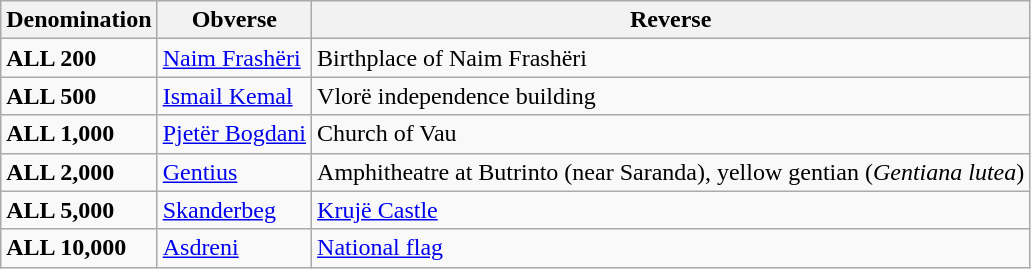<table class="wikitable">
<tr ">
<th>Denomination</th>
<th>Obverse</th>
<th>Reverse</th>
</tr>
<tr>
<td><strong>ALL 200</strong></td>
<td><a href='#'>Naim Frashëri</a></td>
<td>Birthplace of Naim Frashëri</td>
</tr>
<tr>
<td><strong>ALL 500</strong></td>
<td><a href='#'>Ismail Kemal</a></td>
<td>Vlorë independence building</td>
</tr>
<tr>
<td><strong>ALL 1,000</strong></td>
<td><a href='#'>Pjetër Bogdani</a></td>
<td>Church of Vau</td>
</tr>
<tr>
<td><strong>ALL 2,000</strong></td>
<td><a href='#'>Gentius</a></td>
<td>Amphitheatre at Butrinto (near Saranda), yellow gentian (<em>Gentiana lutea</em>)</td>
</tr>
<tr>
<td><strong>ALL 5,000</strong></td>
<td><a href='#'>Skanderbeg</a></td>
<td><a href='#'>Krujë Castle</a></td>
</tr>
<tr>
<td><strong>ALL 10,000</strong></td>
<td><a href='#'>Asdreni</a></td>
<td><a href='#'>National flag</a></td>
</tr>
</table>
